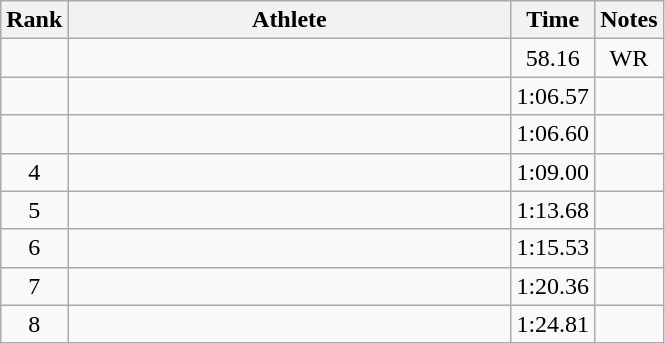<table class="wikitable" style="text-align:center">
<tr>
<th>Rank</th>
<th Style="width:18em">Athlete</th>
<th>Time</th>
<th>Notes</th>
</tr>
<tr>
<td></td>
<td style="text-align:left"></td>
<td>58.16</td>
<td>WR</td>
</tr>
<tr>
<td></td>
<td style="text-align:left"></td>
<td>1:06.57</td>
<td></td>
</tr>
<tr>
<td></td>
<td style="text-align:left"></td>
<td>1:06.60</td>
<td></td>
</tr>
<tr>
<td>4</td>
<td style="text-align:left"></td>
<td>1:09.00</td>
<td></td>
</tr>
<tr>
<td>5</td>
<td style="text-align:left"></td>
<td>1:13.68</td>
<td></td>
</tr>
<tr>
<td>6</td>
<td style="text-align:left"></td>
<td>1:15.53</td>
<td></td>
</tr>
<tr>
<td>7</td>
<td style="text-align:left"></td>
<td>1:20.36</td>
<td></td>
</tr>
<tr>
<td>8</td>
<td style="text-align:left"></td>
<td>1:24.81</td>
<td></td>
</tr>
</table>
